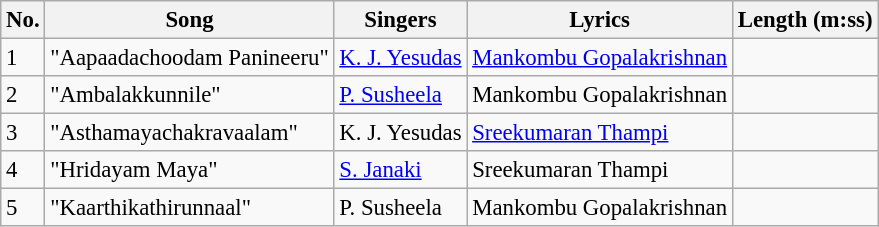<table class="wikitable" style="font-size:95%;">
<tr>
<th>No.</th>
<th>Song</th>
<th>Singers</th>
<th>Lyrics</th>
<th>Length (m:ss)</th>
</tr>
<tr>
<td>1</td>
<td>"Aapaadachoodam Panineeru"</td>
<td><a href='#'>K. J. Yesudas</a></td>
<td><a href='#'>Mankombu Gopalakrishnan</a></td>
<td></td>
</tr>
<tr>
<td>2</td>
<td>"Ambalakkunnile"</td>
<td><a href='#'>P. Susheela</a></td>
<td>Mankombu Gopalakrishnan</td>
<td></td>
</tr>
<tr>
<td>3</td>
<td>"Asthamayachakravaalam"</td>
<td>K. J. Yesudas</td>
<td><a href='#'>Sreekumaran Thampi</a></td>
<td></td>
</tr>
<tr>
<td>4</td>
<td>"Hridayam Maya"</td>
<td><a href='#'>S. Janaki</a></td>
<td>Sreekumaran Thampi</td>
<td></td>
</tr>
<tr>
<td>5</td>
<td>"Kaarthikathirunnaal"</td>
<td>P. Susheela</td>
<td>Mankombu Gopalakrishnan</td>
<td></td>
</tr>
</table>
